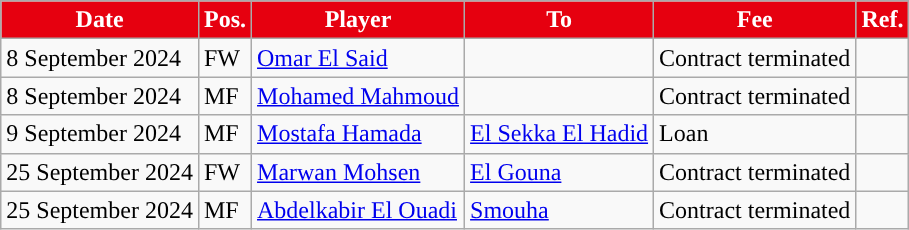<table class="wikitable plainrowheaders sortable">
<tr>
<th style="background:#e6000f; color:#ffffff; ">Date</th>
<th style="background:#e6000f; color:#ffffff; ">Pos.</th>
<th style="background:#e6000f; color:#ffffff; ">Player</th>
<th style="background:#e6000f; color:#ffffff; ">To</th>
<th style="background:#e6000f; color:#ffffff; ">Fee</th>
<th style="background:#e6000f; color:#ffffff; ">Ref.</th>
</tr>
<tr>
<td>8 September 2024</td>
<td>FW</td>
<td> <a href='#'>Omar El Said</a></td>
<td></td>
<td>Contract terminated</td>
<td></td>
</tr>
<tr>
<td>8 September 2024</td>
<td>MF</td>
<td> <a href='#'>Mohamed Mahmoud</a></td>
<td></td>
<td>Contract terminated</td>
<td></td>
</tr>
<tr>
<td>9 September 2024</td>
<td>MF</td>
<td> <a href='#'>Mostafa Hamada</a></td>
<td> <a href='#'>El Sekka El Hadid</a></td>
<td>Loan</td>
<td></td>
</tr>
<tr>
<td>25 September 2024</td>
<td>FW</td>
<td> <a href='#'>Marwan Mohsen</a></td>
<td> <a href='#'>El Gouna</a></td>
<td>Contract terminated</td>
<td></td>
</tr>
<tr>
<td>25 September 2024</td>
<td>MF</td>
<td> <a href='#'>Abdelkabir El Ouadi</a></td>
<td> <a href='#'>Smouha</a></td>
<td>Contract terminated</td>
<td></td>
</tr>
</table>
